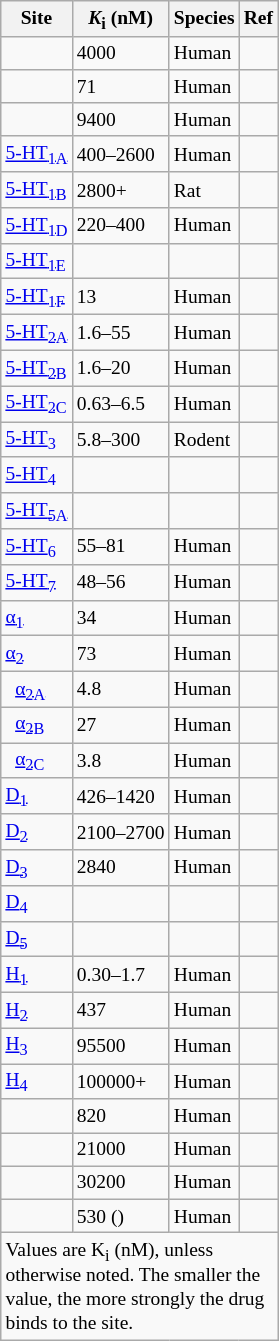<table class="wikitable floatright sortable" style="font-size:small;">
<tr>
<th>Site</th>
<th><em>K</em><sub>i</sub> (nM)</th>
<th>Species</th>
<th>Ref</th>
</tr>
<tr>
<td></td>
<td>4000</td>
<td>Human</td>
<td></td>
</tr>
<tr>
<td></td>
<td>71</td>
<td>Human</td>
<td></td>
</tr>
<tr>
<td></td>
<td>9400</td>
<td>Human</td>
<td></td>
</tr>
<tr>
<td><a href='#'>5-HT<sub>1A</sub></a></td>
<td>400–2600</td>
<td>Human</td>
<td></td>
</tr>
<tr>
<td><a href='#'>5-HT<sub>1B</sub></a></td>
<td>2800+</td>
<td>Rat</td>
<td></td>
</tr>
<tr>
<td><a href='#'>5-HT<sub>1D</sub></a></td>
<td>220–400</td>
<td>Human</td>
<td></td>
</tr>
<tr>
<td><a href='#'>5-HT<sub>1E</sub></a></td>
<td></td>
<td></td>
<td></td>
</tr>
<tr>
<td><a href='#'>5-HT<sub>1F</sub></a></td>
<td>13</td>
<td>Human</td>
<td></td>
</tr>
<tr>
<td><a href='#'>5-HT<sub>2A</sub></a></td>
<td>1.6–55</td>
<td>Human</td>
<td></td>
</tr>
<tr>
<td><a href='#'>5-HT<sub>2B</sub></a></td>
<td>1.6–20</td>
<td>Human</td>
<td></td>
</tr>
<tr>
<td><a href='#'>5-HT<sub>2C</sub></a></td>
<td>0.63–6.5</td>
<td>Human</td>
<td></td>
</tr>
<tr>
<td><a href='#'>5-HT<sub>3</sub></a></td>
<td>5.8–300</td>
<td>Rodent</td>
<td></td>
</tr>
<tr>
<td><a href='#'>5-HT<sub>4</sub></a></td>
<td></td>
<td></td>
<td></td>
</tr>
<tr>
<td><a href='#'>5-HT<sub>5A</sub></a></td>
<td></td>
<td></td>
<td></td>
</tr>
<tr>
<td><a href='#'>5-HT<sub>6</sub></a></td>
<td>55–81</td>
<td>Human</td>
<td></td>
</tr>
<tr>
<td><a href='#'>5-HT<sub>7</sub></a></td>
<td>48–56</td>
<td>Human</td>
<td></td>
</tr>
<tr>
<td><a href='#'>α<sub>1</sub></a></td>
<td>34</td>
<td>Human</td>
<td></td>
</tr>
<tr>
<td><a href='#'>α<sub>2</sub></a></td>
<td>73</td>
<td>Human</td>
<td></td>
</tr>
<tr>
<td>  <a href='#'>α<sub>2A</sub></a></td>
<td>4.8</td>
<td>Human</td>
<td></td>
</tr>
<tr>
<td>  <a href='#'>α<sub>2B</sub></a></td>
<td>27</td>
<td>Human</td>
<td></td>
</tr>
<tr>
<td>  <a href='#'>α<sub>2C</sub></a></td>
<td>3.8</td>
<td>Human</td>
<td></td>
</tr>
<tr>
<td><a href='#'>D<sub>1</sub></a></td>
<td>426–1420</td>
<td>Human</td>
<td></td>
</tr>
<tr>
<td><a href='#'>D<sub>2</sub></a></td>
<td>2100–2700</td>
<td>Human</td>
<td></td>
</tr>
<tr>
<td><a href='#'>D<sub>3</sub></a></td>
<td>2840</td>
<td>Human</td>
<td></td>
</tr>
<tr>
<td><a href='#'>D<sub>4</sub></a></td>
<td></td>
<td></td>
<td></td>
</tr>
<tr>
<td><a href='#'>D<sub>5</sub></a></td>
<td></td>
<td></td>
<td></td>
</tr>
<tr>
<td><a href='#'>H<sub>1</sub></a></td>
<td>0.30–1.7</td>
<td>Human</td>
<td></td>
</tr>
<tr>
<td><a href='#'>H<sub>2</sub></a></td>
<td>437</td>
<td>Human</td>
<td></td>
</tr>
<tr>
<td><a href='#'>H<sub>3</sub></a></td>
<td>95500</td>
<td>Human</td>
<td></td>
</tr>
<tr>
<td><a href='#'>H<sub>4</sub></a></td>
<td>100000+</td>
<td>Human</td>
<td></td>
</tr>
<tr>
<td></td>
<td>820</td>
<td>Human</td>
<td></td>
</tr>
<tr>
<td></td>
<td>21000</td>
<td>Human</td>
<td></td>
</tr>
<tr>
<td></td>
<td>30200</td>
<td>Human</td>
<td></td>
</tr>
<tr>
<td></td>
<td>530 ()</td>
<td>Human</td>
<td></td>
</tr>
<tr class="sortbottom">
<td colspan="4" style="width: 1px;">Values are K<sub>i</sub> (nM), unless otherwise noted. The smaller the value, the more strongly the drug binds to the site.</td>
</tr>
</table>
